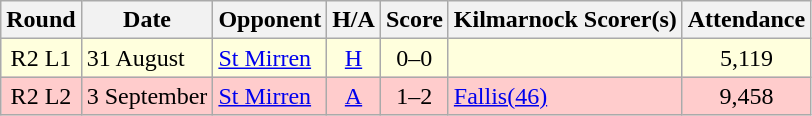<table class="wikitable" style="text-align:center">
<tr>
<th>Round</th>
<th>Date</th>
<th>Opponent</th>
<th>H/A</th>
<th>Score</th>
<th>Kilmarnock Scorer(s)</th>
<th>Attendance</th>
</tr>
<tr bgcolor=#FFFFDD>
<td>R2 L1</td>
<td align=left>31 August</td>
<td align=left><a href='#'>St Mirren</a></td>
<td><a href='#'>H</a></td>
<td>0–0</td>
<td align=left></td>
<td>5,119</td>
</tr>
<tr bgcolor=#FFCCCC>
<td>R2 L2</td>
<td align=left>3 September</td>
<td align=left><a href='#'>St Mirren</a></td>
<td><a href='#'>A</a></td>
<td>1–2</td>
<td align=left><a href='#'>Fallis(46)</a></td>
<td>9,458</td>
</tr>
</table>
